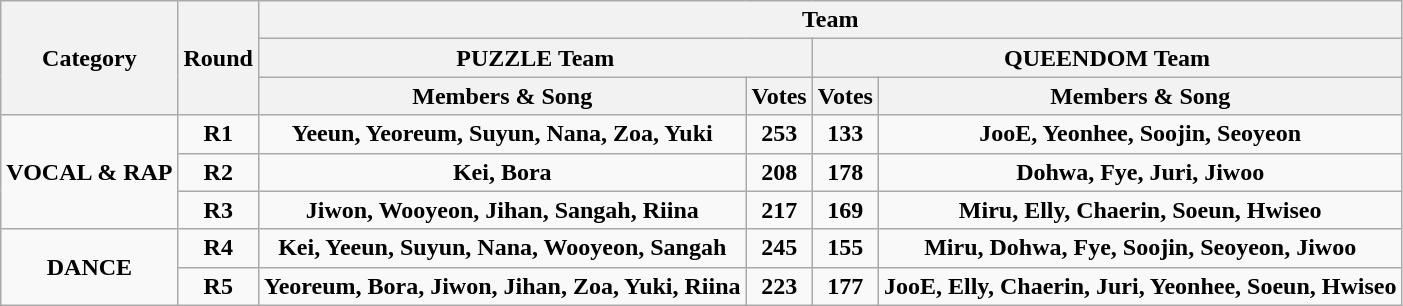<table class="wikitable" style="text-align:center">
<tr>
<th rowspan="3">Category</th>
<th rowspan="3">Round</th>
<th colspan="4">Team</th>
</tr>
<tr>
<th colspan="2">PUZZLE Team</th>
<th colspan="2">QUEENDOM Team</th>
</tr>
<tr>
<th>Members & Song</th>
<th>Votes</th>
<th>Votes</th>
<th>Members & Song</th>
</tr>
<tr>
<td rowspan="3"><strong>VOCAL & RAP</strong></td>
<td><strong>R1</strong></td>
<td><strong>Yeeun, Yeoreum, Suyun, Nana, Zoa, Yuki</strong><br></td>
<td><strong>253</strong></td>
<td><strong>133</strong></td>
<td><strong>JooE, Yeonhee, Soojin, Seoyeon</strong><br></td>
</tr>
<tr>
<td><strong>R2</strong></td>
<td><strong>Kei, Bora</strong><br></td>
<td><strong>208</strong></td>
<td><strong>178</strong></td>
<td><strong>Dohwa, Fye, Juri, Jiwoo</strong><br></td>
</tr>
<tr>
<td><strong>R3</strong></td>
<td><strong>Jiwon, Wooyeon, Jihan, Sangah, Riina</strong><br></td>
<td><strong>217</strong></td>
<td><strong>169</strong></td>
<td><strong>Miru, Elly, Chaerin, Soeun, Hwiseo</strong><br></td>
</tr>
<tr>
<td rowspan="2"><strong>DANCE</strong></td>
<td><strong>R4</strong></td>
<td><strong>Kei, Yeeun, Suyun, Nana, Wooyeon, Sangah</strong><br></td>
<td><strong>245</strong></td>
<td><strong>155</strong></td>
<td><strong>Miru, Dohwa, Fye, Soojin, Seoyeon, Jiwoo</strong><br></td>
</tr>
<tr>
<td><strong>R5</strong></td>
<td><strong>Yeoreum, Bora, Jiwon, Jihan, Zoa, Yuki, Riina</strong><br></td>
<td><strong>223</strong></td>
<td><strong>177</strong></td>
<td><strong>JooE, Elly, Chaerin, Juri, Yeonhee, Soeun, Hwiseo</strong><br></td>
</tr>
</table>
